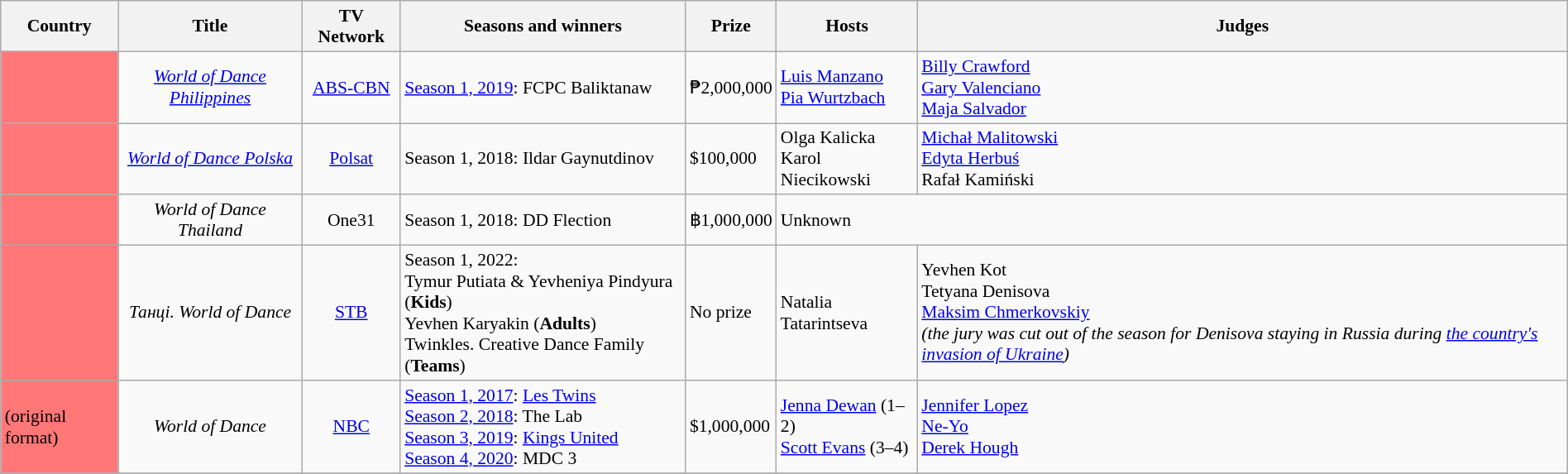<table class="wikitable" style="width:100%; font-size:90%">
<tr>
<th>Country</th>
<th>Title</th>
<th>TV Network</th>
<th>Seasons and winners</th>
<th>Prize</th>
<th>Hosts</th>
<th>Judges</th>
</tr>
<tr>
<td style="background:#FF7777;"><strong></strong></td>
<td align="center"><em><a href='#'>World of Dance Philippines</a></em></td>
<td align="center"><a href='#'>ABS-CBN</a></td>
<td><a href='#'>Season 1, 2019</a>: FCPC Baliktanaw</td>
<td>₱2,000,000</td>
<td><a href='#'>Luis Manzano</a><br><a href='#'>Pia Wurtzbach</a></td>
<td><a href='#'>Billy Crawford</a><br><a href='#'>Gary Valenciano</a><br><a href='#'>Maja Salvador</a></td>
</tr>
<tr>
<td style="background:#FF7777;"><strong></strong></td>
<td align="center"><em><a href='#'>World of Dance Polska</a></em></td>
<td align="center"><a href='#'>Polsat</a></td>
<td>Season 1, 2018: Ildar Gaynutdinov</td>
<td>$100,000</td>
<td>Olga Kalicka<br>Karol Niecikowski</td>
<td><a href='#'>Michał Malitowski</a><br><a href='#'>Edyta Herbuś</a><br>Rafał Kamiński</td>
</tr>
<tr>
<td style="background:#FF7777;"><strong></strong></td>
<td align="center"><em>World of Dance Thailand</em></td>
<td align="center">One31</td>
<td>Season 1, 2018: DD Flection</td>
<td>฿1,000,000</td>
<td colspan="2">Unknown</td>
</tr>
<tr>
<td style="background:#FF7777;"><strong></strong></td>
<td align="center"><em>Танці. World of Dance</em></td>
<td align="center"><a href='#'>STB</a></td>
<td>Season 1, 2022:<br>Tymur Putiata & Yevheniya Pindyura (<strong>Kids</strong>)<br>Yevhen Karyakin (<strong>Adults</strong>)<br>Twinkles. Creative Dance Family (<strong>Teams</strong>)</td>
<td>No prize</td>
<td>Natalia Tatarintseva</td>
<td>Yevhen Kot<br>Tetyana Denisova<br><a href='#'>Maksim Chmerkovskiy</a><br><em>(the jury was cut out of the season for Denisova staying in Russia during <a href='#'>the country's invasion of Ukraine</a>)</em></td>
</tr>
<tr>
<td style="background:#FF7777;"><strong></strong> (original format)</td>
<td align="center"><em>World of Dance</em></td>
<td align="center"><a href='#'>NBC</a></td>
<td><a href='#'>Season 1, 2017</a>: <a href='#'>Les Twins</a><br><a href='#'>Season 2, 2018</a>: The Lab<br><a href='#'>Season 3, 2019</a>: <a href='#'>Kings United</a><br><a href='#'>Season 4, 2020</a>: MDC 3</td>
<td>$1,000,000</td>
<td><a href='#'>Jenna Dewan</a> (1–2)<br><a href='#'>Scott Evans</a> (3–4)</td>
<td><a href='#'>Jennifer Lopez</a><br><a href='#'>Ne-Yo</a><br><a href='#'>Derek Hough</a></td>
</tr>
<tr>
</tr>
</table>
